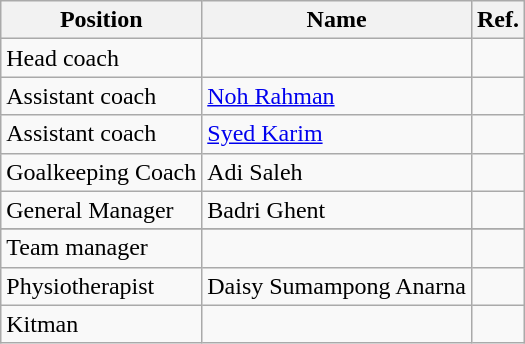<table class="wikitable">
<tr>
<th>Position</th>
<th>Name</th>
<th>Ref.</th>
</tr>
<tr>
<td>Head coach</td>
<td></td>
<td></td>
</tr>
<tr>
<td>Assistant coach</td>
<td> <a href='#'>Noh Rahman</a></td>
<td></td>
</tr>
<tr>
<td>Assistant coach</td>
<td> <a href='#'>Syed Karim</a></td>
<td></td>
</tr>
<tr>
<td>Goalkeeping Coach</td>
<td> Adi Saleh</td>
<td></td>
</tr>
<tr>
<td>General Manager</td>
<td> Badri Ghent</td>
<td></td>
</tr>
<tr>
</tr>
<tr>
<td>Team manager</td>
<td></td>
<td></td>
</tr>
<tr>
<td>Physiotherapist</td>
<td> Daisy Sumampong Anarna</td>
<td></td>
</tr>
<tr>
<td>Kitman</td>
<td></td>
<td></td>
</tr>
</table>
